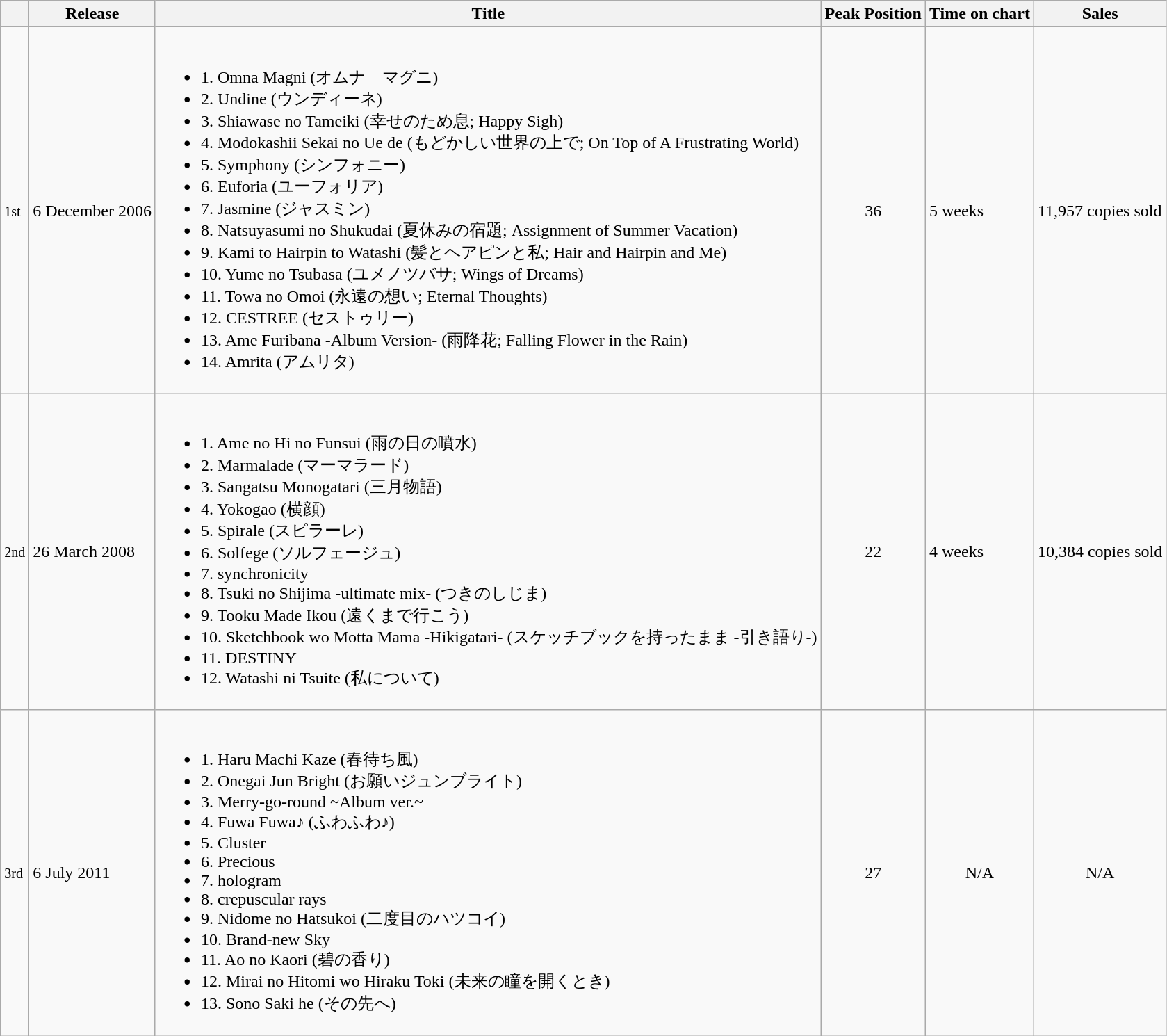<table class="wikitable">
<tr>
<th></th>
<th>Release</th>
<th>Title</th>
<th>Peak Position</th>
<th>Time on chart</th>
<th>Sales</th>
</tr>
<tr>
<td><small>1st</small></td>
<td>6 December 2006</td>
<td><br><ul><li>1. Omna Magni (オムナ　マグニ)</li><li>2. Undine (ウンディーネ)</li><li>3. Shiawase no Tameiki (幸せのため息; Happy Sigh)</li><li>4. Modokashii Sekai no Ue de (もどかしい世界の上で; On Top of A Frustrating World)</li><li>5. Symphony (シンフォニー)</li><li>6. Euforia (ユーフォリア)</li><li>7. Jasmine (ジャスミン)</li><li>8. Natsuyasumi no Shukudai (夏休みの宿題; Assignment of Summer Vacation)</li><li>9. Kami to Hairpin to Watashi (髪とヘアピンと私; Hair and Hairpin and Me)</li><li>10. Yume no Tsubasa (ユメノツバサ; Wings of Dreams)</li><li>11. Towa no Omoi (永遠の想い; Eternal Thoughts)</li><li>12. CESTREE (セストゥリー)</li><li>13. Ame Furibana -Album Version- (雨降花; Falling Flower in the Rain)</li><li>14. Amrita (アムリタ)</li></ul></td>
<td align="center">36</td>
<td>5 weeks</td>
<td>11,957 copies sold</td>
</tr>
<tr>
<td><small>2nd</small></td>
<td>26 March 2008</td>
<td><br><ul><li>1. Ame no Hi no Funsui (雨の日の噴水)</li><li>2. Marmalade (マーマラード)</li><li>3. Sangatsu Monogatari (三月物語)</li><li>4. Yokogao (横顔)</li><li>5. Spirale (スピラーレ)</li><li>6. Solfege (ソルフェージュ)</li><li>7. synchronicity</li><li>8. Tsuki no Shijima -ultimate mix- (つきのしじま)</li><li>9. Tooku Made Ikou (遠くまで行こう)</li><li>10. Sketchbook wo Motta Mama -Hikigatari- (スケッチブックを持ったまま -引き語り-)</li><li>11. DESTINY</li><li>12. Watashi ni Tsuite (私について)</li></ul></td>
<td align="center">22</td>
<td>4 weeks</td>
<td>10,384 copies sold</td>
</tr>
<tr>
<td><small>3rd</small></td>
<td>6 July 2011</td>
<td><br><ul><li>1. Haru Machi Kaze (春待ち風)</li><li>2. Onegai Jun Bright (お願いジュンブライト)</li><li>3. Merry-go-round ~Album ver.~</li><li>4. Fuwa Fuwa♪ (ふわふわ♪)</li><li>5. Cluster</li><li>6. Precious</li><li>7. hologram</li><li>8. crepuscular rays</li><li>9. Nidome no Hatsukoi (二度目のハツコイ)</li><li>10. Brand-new Sky</li><li>11. Ao no Kaori (碧の香り)</li><li>12. Mirai no Hitomi wo Hiraku Toki (未来の瞳を開くとき)</li><li>13. Sono Saki he (その先へ)</li></ul></td>
<td align="center">27</td>
<td align="center">N/A</td>
<td align="center">N/A</td>
</tr>
</table>
